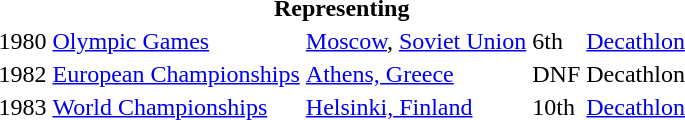<table>
<tr>
<th colspan="5">Representing </th>
</tr>
<tr>
<td>1980</td>
<td><a href='#'>Olympic Games</a></td>
<td><a href='#'>Moscow</a>, <a href='#'>Soviet Union</a></td>
<td>6th</td>
<td><a href='#'>Decathlon</a></td>
</tr>
<tr>
<td>1982</td>
<td><a href='#'>European Championships</a></td>
<td><a href='#'>Athens, Greece</a></td>
<td>DNF</td>
<td>Decathlon</td>
</tr>
<tr>
<td>1983</td>
<td><a href='#'>World Championships</a></td>
<td><a href='#'>Helsinki, Finland</a></td>
<td>10th</td>
<td><a href='#'>Decathlon</a></td>
</tr>
</table>
